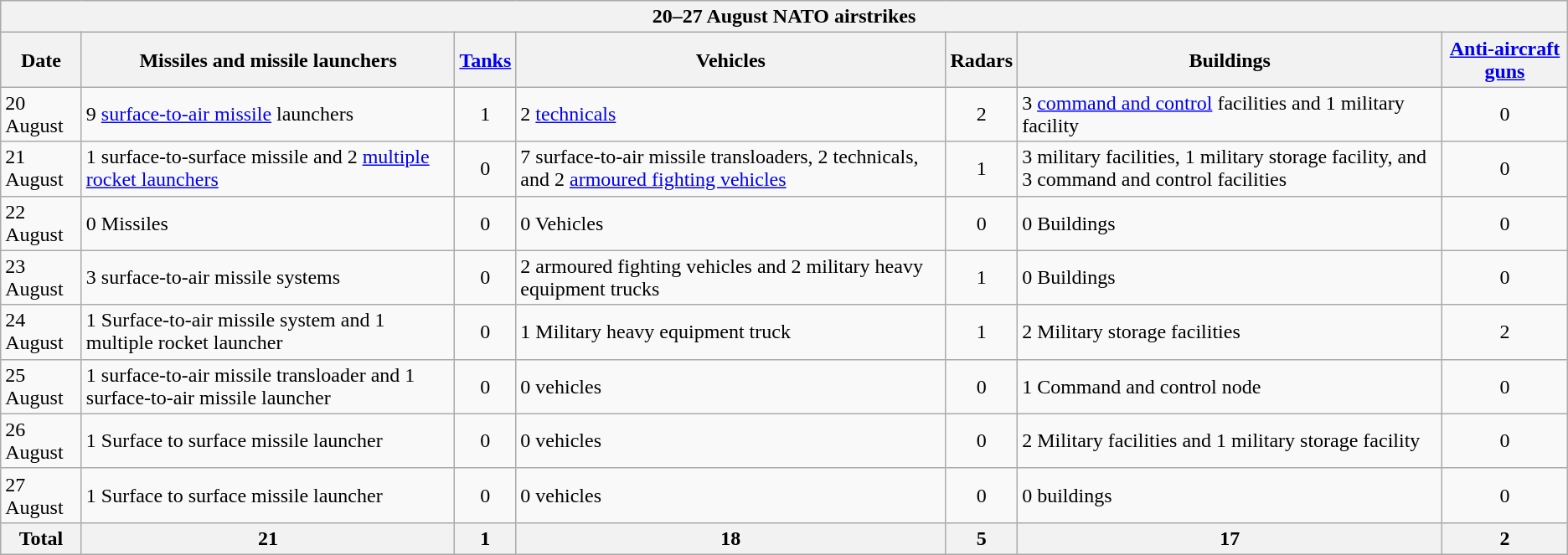<table class="wikitable">
<tr>
<th colspan="7">20–27 August NATO airstrikes</th>
</tr>
<tr>
<th>Date</th>
<th>Missiles and missile launchers</th>
<th><a href='#'>Tanks</a></th>
<th>Vehicles</th>
<th>Radars</th>
<th>Buildings</th>
<th><a href='#'>Anti-aircraft guns</a></th>
</tr>
<tr>
<td>20 August<br></td>
<td>9 <a href='#'>surface-to-air missile</a> launchers</td>
<td align=center>1</td>
<td>2 <a href='#'>technicals</a></td>
<td align=center>2</td>
<td>3 <a href='#'>command and control</a> facilities and 1 military facility</td>
<td align=center>0</td>
</tr>
<tr>
<td>21 August<br></td>
<td>1 surface-to-surface missile and 2 <a href='#'>multiple rocket launchers</a></td>
<td align=center>0</td>
<td>7 surface-to-air missile transloaders, 2 technicals, and 2 <a href='#'>armoured fighting vehicles</a></td>
<td align=center>1</td>
<td>3 military facilities, 1 military storage facility, and 3 command and control facilities</td>
<td align=center>0</td>
</tr>
<tr>
<td>22 August<br></td>
<td>0 Missiles</td>
<td align=center>0</td>
<td>0 Vehicles</td>
<td align=center>0</td>
<td>0 Buildings</td>
<td align=center>0</td>
</tr>
<tr>
<td>23 August<br></td>
<td>3 surface-to-air missile systems</td>
<td align=center>0</td>
<td>2 armoured fighting vehicles and 2 military heavy equipment trucks</td>
<td align=center>1</td>
<td>0 Buildings</td>
<td align=center>0</td>
</tr>
<tr>
<td>24 August<br></td>
<td>1 Surface-to-air missile system and 1 multiple rocket launcher</td>
<td align=center>0</td>
<td>1 Military heavy equipment truck</td>
<td align=center>1</td>
<td>2 Military storage facilities</td>
<td align=center>2</td>
</tr>
<tr>
<td>25 August<br></td>
<td>1 surface-to-air missile transloader and 1 surface-to-air missile launcher</td>
<td align=center>0</td>
<td>0 vehicles</td>
<td align=center>0</td>
<td>1 Command and control node</td>
<td align=center>0</td>
</tr>
<tr>
<td>26 August<br></td>
<td>1 Surface to surface missile launcher</td>
<td align=center>0</td>
<td>0 vehicles</td>
<td align=center>0</td>
<td>2 Military facilities and 1 military storage facility</td>
<td align=center>0</td>
</tr>
<tr>
<td>27 August<br></td>
<td>1 Surface to surface missile launcher</td>
<td align=center>0</td>
<td>0 vehicles</td>
<td align=center>0</td>
<td>0 buildings</td>
<td align=center>0</td>
</tr>
<tr>
<th>Total</th>
<th>21</th>
<th>1</th>
<th>18</th>
<th>5</th>
<th>17</th>
<th>2</th>
</tr>
</table>
